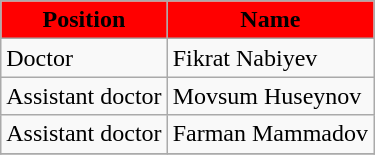<table class="wikitable">
<tr>
<th style="color:#000000; background:#FF0000;">Position</th>
<th style="color:#000000; background:#FF0000;">Name</th>
</tr>
<tr>
<td>Doctor</td>
<td> Fikrat Nabiyev</td>
</tr>
<tr>
<td>Assistant doctor</td>
<td> Movsum Huseynov</td>
</tr>
<tr>
<td>Assistant doctor</td>
<td> Farman Mammadov</td>
</tr>
<tr>
</tr>
</table>
